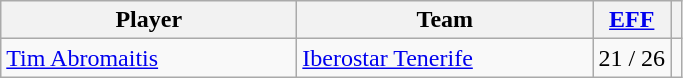<table class="wikitable sortable">
<tr>
<th width=190>Player</th>
<th width=190>Team</th>
<th><a href='#'>EFF</a></th>
<th></th>
</tr>
<tr>
<td> <a href='#'>Tim Abromaitis</a></td>
<td> <a href='#'>Iberostar Tenerife</a></td>
<td style="text-align:center">21 / 26</td>
<td style="text-align:center"></td>
</tr>
</table>
